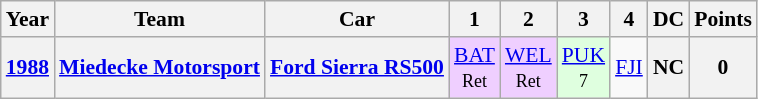<table class="wikitable" style="text-align:center; font-size:90%">
<tr>
<th>Year</th>
<th>Team</th>
<th>Car</th>
<th>1</th>
<th>2</th>
<th>3</th>
<th>4</th>
<th>DC</th>
<th>Points</th>
</tr>
<tr>
<th><a href='#'>1988</a></th>
<th> <a href='#'>Miedecke Motorsport</a></th>
<th><a href='#'>Ford Sierra RS500</a></th>
<td style="background:#efcfff;"><a href='#'>BAT</a><br><small>Ret</small></td>
<td style="background:#efcfff;"><a href='#'>WEL</a><br><small>Ret</small></td>
<td style="background:#dfffdf;"><a href='#'>PUK</a><br><small>7</small></td>
<td><a href='#'>FJI</a></td>
<th>NC</th>
<th>0</th>
</tr>
</table>
